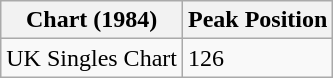<table class="wikitable">
<tr>
<th>Chart (1984)</th>
<th>Peak Position</th>
</tr>
<tr>
<td>UK Singles Chart</td>
<td>126</td>
</tr>
</table>
